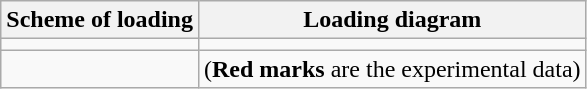<table class="wikitable" border="1">
<tr>
<th>Scheme of loading</th>
<th>Loading diagram</th>
</tr>
<tr>
<td></td>
<td></td>
</tr>
<tr>
<td></td>
<td>(<strong>Red marks</strong> are the experimental data)</td>
</tr>
</table>
